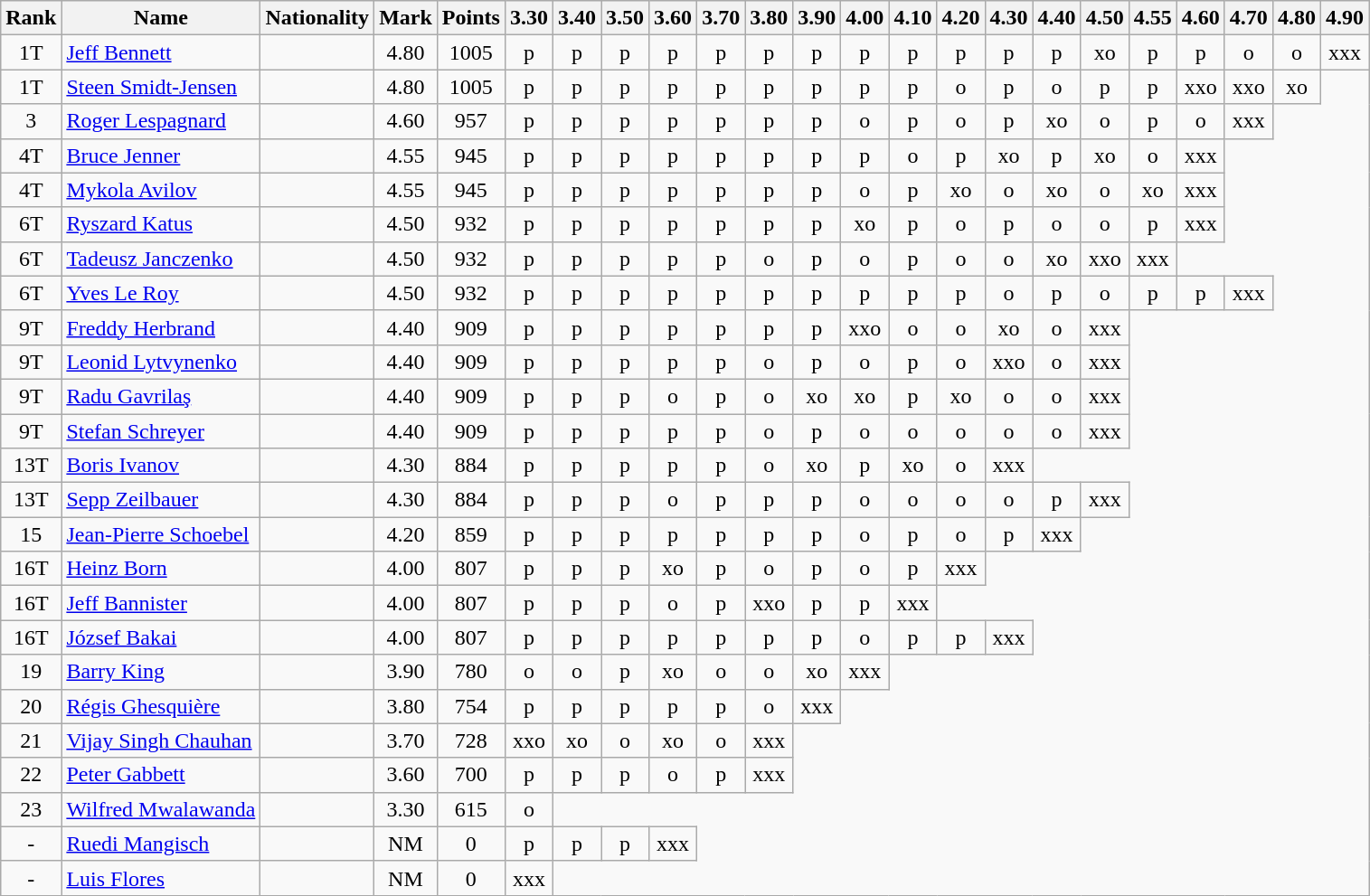<table class="wikitable" style="text-align:center">
<tr>
<th>Rank<br></th>
<th>Name<br></th>
<th>Nationality<br></th>
<th>Mark<br></th>
<th>Points<br></th>
<th>3.30<br></th>
<th>3.40<br></th>
<th>3.50<br></th>
<th>3.60<br></th>
<th>3.70<br></th>
<th>3.80<br></th>
<th>3.90<br></th>
<th>4.00<br></th>
<th>4.10<br></th>
<th>4.20<br></th>
<th>4.30<br></th>
<th>4.40<br></th>
<th>4.50<br></th>
<th>4.55<br></th>
<th>4.60<br></th>
<th>4.70<br></th>
<th>4.80<br></th>
<th>4.90<br></th>
</tr>
<tr>
<td>1T</td>
<td align=left><a href='#'>Jeff Bennett</a></td>
<td align=left></td>
<td>4.80</td>
<td>1005</td>
<td>p</td>
<td>p</td>
<td>p</td>
<td>p</td>
<td>p</td>
<td>p</td>
<td>p</td>
<td>p</td>
<td>p</td>
<td>p</td>
<td>p</td>
<td>p</td>
<td>xo</td>
<td>p</td>
<td>p</td>
<td>o</td>
<td>o</td>
<td>xxx</td>
</tr>
<tr>
<td>1T</td>
<td align=left><a href='#'>Steen Smidt-Jensen</a></td>
<td align=left></td>
<td>4.80</td>
<td>1005</td>
<td>p</td>
<td>p</td>
<td>p</td>
<td>p</td>
<td>p</td>
<td>p</td>
<td>p</td>
<td>p</td>
<td>p</td>
<td>o</td>
<td>p</td>
<td>o</td>
<td>p</td>
<td>p</td>
<td>xxo</td>
<td>xxo</td>
<td>xo</td>
</tr>
<tr>
<td>3</td>
<td align=left><a href='#'>Roger Lespagnard</a></td>
<td align=left></td>
<td>4.60</td>
<td>957</td>
<td>p</td>
<td>p</td>
<td>p</td>
<td>p</td>
<td>p</td>
<td>p</td>
<td>p</td>
<td>o</td>
<td>p</td>
<td>o</td>
<td>p</td>
<td>xo</td>
<td>o</td>
<td>p</td>
<td>o</td>
<td>xxx</td>
</tr>
<tr>
<td>4T</td>
<td align=left><a href='#'>Bruce Jenner</a></td>
<td align=left></td>
<td>4.55</td>
<td>945</td>
<td>p</td>
<td>p</td>
<td>p</td>
<td>p</td>
<td>p</td>
<td>p</td>
<td>p</td>
<td>p</td>
<td>o</td>
<td>p</td>
<td>xo</td>
<td>p</td>
<td>xo</td>
<td>o</td>
<td>xxx</td>
</tr>
<tr>
<td>4T</td>
<td align=left><a href='#'>Mykola Avilov</a></td>
<td align=left></td>
<td>4.55</td>
<td>945</td>
<td>p</td>
<td>p</td>
<td>p</td>
<td>p</td>
<td>p</td>
<td>p</td>
<td>p</td>
<td>o</td>
<td>p</td>
<td>xo</td>
<td>o</td>
<td>xo</td>
<td>o</td>
<td>xo</td>
<td>xxx</td>
</tr>
<tr>
<td>6T</td>
<td align=left><a href='#'>Ryszard Katus</a></td>
<td align=left></td>
<td>4.50</td>
<td>932</td>
<td>p</td>
<td>p</td>
<td>p</td>
<td>p</td>
<td>p</td>
<td>p</td>
<td>p</td>
<td>xo</td>
<td>p</td>
<td>o</td>
<td>p</td>
<td>o</td>
<td>o</td>
<td>p</td>
<td>xxx</td>
</tr>
<tr>
<td>6T</td>
<td align=left><a href='#'>Tadeusz Janczenko</a></td>
<td align=left></td>
<td>4.50</td>
<td>932</td>
<td>p</td>
<td>p</td>
<td>p</td>
<td>p</td>
<td>p</td>
<td>o</td>
<td>p</td>
<td>o</td>
<td>p</td>
<td>o</td>
<td>o</td>
<td>xo</td>
<td>xxo</td>
<td>xxx</td>
</tr>
<tr>
<td>6T</td>
<td align=left><a href='#'>Yves Le Roy</a></td>
<td align=left></td>
<td>4.50</td>
<td>932</td>
<td>p</td>
<td>p</td>
<td>p</td>
<td>p</td>
<td>p</td>
<td>p</td>
<td>p</td>
<td>p</td>
<td>p</td>
<td>p</td>
<td>o</td>
<td>p</td>
<td>o</td>
<td>p</td>
<td>p</td>
<td>xxx</td>
</tr>
<tr>
<td>9T</td>
<td align=left><a href='#'>Freddy Herbrand</a></td>
<td align=left></td>
<td>4.40</td>
<td>909</td>
<td>p</td>
<td>p</td>
<td>p</td>
<td>p</td>
<td>p</td>
<td>p</td>
<td>p</td>
<td>xxo</td>
<td>o</td>
<td>o</td>
<td>xo</td>
<td>o</td>
<td>xxx</td>
</tr>
<tr>
<td>9T</td>
<td align=left><a href='#'>Leonid Lytvynenko</a></td>
<td align=left></td>
<td>4.40</td>
<td>909</td>
<td>p</td>
<td>p</td>
<td>p</td>
<td>p</td>
<td>p</td>
<td>o</td>
<td>p</td>
<td>o</td>
<td>p</td>
<td>o</td>
<td>xxo</td>
<td>o</td>
<td>xxx</td>
</tr>
<tr>
<td>9T</td>
<td align=left><a href='#'>Radu Gavrilaş</a></td>
<td align=left></td>
<td>4.40</td>
<td>909</td>
<td>p</td>
<td>p</td>
<td>p</td>
<td>o</td>
<td>p</td>
<td>o</td>
<td>xo</td>
<td>xo</td>
<td>p</td>
<td>xo</td>
<td>o</td>
<td>o</td>
<td>xxx</td>
</tr>
<tr>
<td>9T</td>
<td align=left><a href='#'>Stefan Schreyer</a></td>
<td align=left></td>
<td>4.40</td>
<td>909</td>
<td>p</td>
<td>p</td>
<td>p</td>
<td>p</td>
<td>p</td>
<td>o</td>
<td>p</td>
<td>o</td>
<td>o</td>
<td>o</td>
<td>o</td>
<td>o</td>
<td>xxx</td>
</tr>
<tr>
<td>13T</td>
<td align=left><a href='#'>Boris Ivanov</a></td>
<td align=left></td>
<td>4.30</td>
<td>884</td>
<td>p</td>
<td>p</td>
<td>p</td>
<td>p</td>
<td>p</td>
<td>o</td>
<td>xo</td>
<td>p</td>
<td>xo</td>
<td>o</td>
<td>xxx</td>
</tr>
<tr>
<td>13T</td>
<td align=left><a href='#'>Sepp Zeilbauer</a></td>
<td align=left></td>
<td>4.30</td>
<td>884</td>
<td>p</td>
<td>p</td>
<td>p</td>
<td>o</td>
<td>p</td>
<td>p</td>
<td>p</td>
<td>o</td>
<td>o</td>
<td>o</td>
<td>o</td>
<td>p</td>
<td>xxx</td>
</tr>
<tr>
<td>15</td>
<td align=left><a href='#'>Jean-Pierre Schoebel</a></td>
<td align=left></td>
<td>4.20</td>
<td>859</td>
<td>p</td>
<td>p</td>
<td>p</td>
<td>p</td>
<td>p</td>
<td>p</td>
<td>p</td>
<td>o</td>
<td>p</td>
<td>o</td>
<td>p</td>
<td>xxx</td>
</tr>
<tr>
<td>16T</td>
<td align=left><a href='#'>Heinz Born</a></td>
<td align=left></td>
<td>4.00</td>
<td>807</td>
<td>p</td>
<td>p</td>
<td>p</td>
<td>xo</td>
<td>p</td>
<td>o</td>
<td>p</td>
<td>o</td>
<td>p</td>
<td>xxx</td>
</tr>
<tr>
<td>16T</td>
<td align=left><a href='#'>Jeff Bannister</a></td>
<td align=left></td>
<td>4.00</td>
<td>807</td>
<td>p</td>
<td>p</td>
<td>p</td>
<td>o</td>
<td>p</td>
<td>xxo</td>
<td>p</td>
<td>p</td>
<td>xxx</td>
</tr>
<tr>
<td>16T</td>
<td align=left><a href='#'>József Bakai</a></td>
<td align=left></td>
<td>4.00</td>
<td>807</td>
<td>p</td>
<td>p</td>
<td>p</td>
<td>p</td>
<td>p</td>
<td>p</td>
<td>p</td>
<td>o</td>
<td>p</td>
<td>p</td>
<td>xxx</td>
</tr>
<tr>
<td>19</td>
<td align=left><a href='#'>Barry King</a></td>
<td align=left></td>
<td>3.90</td>
<td>780</td>
<td>o</td>
<td>o</td>
<td>p</td>
<td>xo</td>
<td>o</td>
<td>o</td>
<td>xo</td>
<td>xxx</td>
</tr>
<tr>
<td>20</td>
<td align=left><a href='#'>Régis Ghesquière</a></td>
<td align=left></td>
<td>3.80</td>
<td>754</td>
<td>p</td>
<td>p</td>
<td>p</td>
<td>p</td>
<td>p</td>
<td>o</td>
<td>xxx</td>
</tr>
<tr>
<td>21</td>
<td align=left><a href='#'>Vijay Singh Chauhan</a></td>
<td align=left></td>
<td>3.70</td>
<td>728</td>
<td>xxo</td>
<td>xo</td>
<td>o</td>
<td>xo</td>
<td>o</td>
<td>xxx</td>
</tr>
<tr>
<td>22</td>
<td align=left><a href='#'>Peter Gabbett</a></td>
<td align=left></td>
<td>3.60</td>
<td>700</td>
<td>p</td>
<td>p</td>
<td>p</td>
<td>o</td>
<td>p</td>
<td>xxx</td>
</tr>
<tr>
<td>23</td>
<td align=left><a href='#'>Wilfred Mwalawanda</a></td>
<td align=left></td>
<td>3.30</td>
<td>615</td>
<td>o</td>
</tr>
<tr>
<td>-</td>
<td align=left><a href='#'>Ruedi Mangisch</a></td>
<td align=left></td>
<td>NM</td>
<td>0</td>
<td>p</td>
<td>p</td>
<td>p</td>
<td>xxx</td>
</tr>
<tr>
<td>-</td>
<td align=left><a href='#'>Luis Flores</a></td>
<td align=left></td>
<td>NM</td>
<td>0</td>
<td>xxx</td>
</tr>
<tr>
</tr>
</table>
